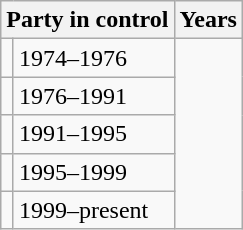<table class="wikitable">
<tr>
<th colspan=2>Party in control</th>
<th>Years</th>
</tr>
<tr>
<td></td>
<td>1974–1976</td>
</tr>
<tr>
<td></td>
<td>1976–1991</td>
</tr>
<tr>
<td></td>
<td>1991–1995</td>
</tr>
<tr>
<td></td>
<td>1995–1999</td>
</tr>
<tr>
<td></td>
<td>1999–present</td>
</tr>
</table>
